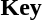<table class="toccolours">
<tr>
<th>Key</th>
</tr>
<tr>
<td></td>
</tr>
</table>
